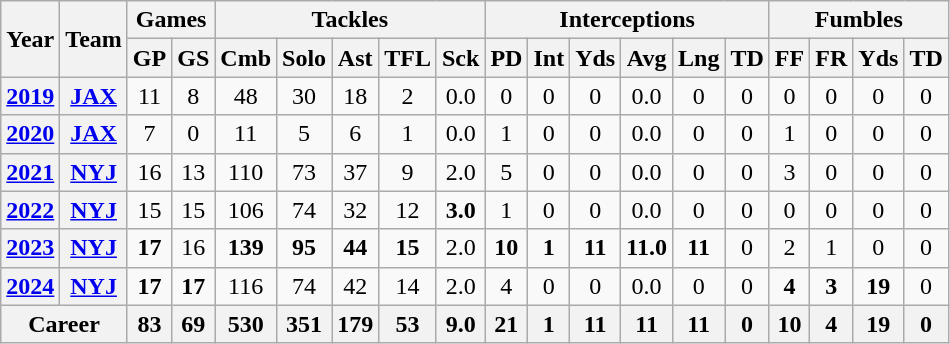<table class="wikitable" style="text-align:center;">
<tr>
<th rowspan="2">Year</th>
<th rowspan="2">Team</th>
<th colspan="2">Games</th>
<th colspan="5">Tackles</th>
<th colspan="6">Interceptions</th>
<th colspan="4">Fumbles</th>
</tr>
<tr>
<th>GP</th>
<th>GS</th>
<th>Cmb</th>
<th>Solo</th>
<th>Ast</th>
<th>TFL</th>
<th>Sck</th>
<th>PD</th>
<th>Int</th>
<th>Yds</th>
<th>Avg</th>
<th>Lng</th>
<th>TD</th>
<th>FF</th>
<th>FR</th>
<th>Yds</th>
<th>TD</th>
</tr>
<tr>
<th><a href='#'>2019</a></th>
<th><a href='#'>JAX</a></th>
<td>11</td>
<td>8</td>
<td>48</td>
<td>30</td>
<td>18</td>
<td>2</td>
<td>0.0</td>
<td>0</td>
<td>0</td>
<td>0</td>
<td>0.0</td>
<td>0</td>
<td>0</td>
<td>0</td>
<td>0</td>
<td>0</td>
<td>0</td>
</tr>
<tr>
<th><a href='#'>2020</a></th>
<th><a href='#'>JAX</a></th>
<td>7</td>
<td>0</td>
<td>11</td>
<td>5</td>
<td>6</td>
<td>1</td>
<td>0.0</td>
<td>1</td>
<td>0</td>
<td>0</td>
<td>0.0</td>
<td>0</td>
<td>0</td>
<td>1</td>
<td>0</td>
<td>0</td>
<td>0</td>
</tr>
<tr>
<th><a href='#'>2021</a></th>
<th><a href='#'>NYJ</a></th>
<td>16</td>
<td>13</td>
<td>110</td>
<td>73</td>
<td>37</td>
<td>9</td>
<td>2.0</td>
<td>5</td>
<td>0</td>
<td>0</td>
<td>0.0</td>
<td>0</td>
<td>0</td>
<td>3</td>
<td>0</td>
<td>0</td>
<td>0</td>
</tr>
<tr>
<th><a href='#'>2022</a></th>
<th><a href='#'>NYJ</a></th>
<td>15</td>
<td>15</td>
<td>106</td>
<td>74</td>
<td>32</td>
<td>12</td>
<td><strong>3.0</strong></td>
<td>1</td>
<td>0</td>
<td>0</td>
<td>0.0</td>
<td>0</td>
<td>0</td>
<td>0</td>
<td>0</td>
<td>0</td>
<td>0</td>
</tr>
<tr>
<th><a href='#'>2023</a></th>
<th><a href='#'>NYJ</a></th>
<td><strong>17</strong></td>
<td>16</td>
<td><strong>139</strong></td>
<td><strong>95</strong></td>
<td><strong>44</strong></td>
<td><strong>15</strong></td>
<td>2.0</td>
<td><strong>10</strong></td>
<td><strong>1</strong></td>
<td><strong>11</strong></td>
<td><strong>11.0</strong></td>
<td><strong>11</strong></td>
<td>0</td>
<td>2</td>
<td>1</td>
<td>0</td>
<td>0</td>
</tr>
<tr>
<th><a href='#'>2024</a></th>
<th><a href='#'>NYJ</a></th>
<td><strong>17</strong></td>
<td><strong>17</strong></td>
<td>116</td>
<td>74</td>
<td>42</td>
<td>14</td>
<td>2.0</td>
<td>4</td>
<td>0</td>
<td>0</td>
<td>0.0</td>
<td>0</td>
<td>0</td>
<td><strong>4</strong></td>
<td><strong>3</strong></td>
<td><strong>19</strong></td>
<td>0</td>
</tr>
<tr>
<th colspan="2">Career</th>
<th>83</th>
<th>69</th>
<th>530</th>
<th>351</th>
<th>179</th>
<th>53</th>
<th>9.0</th>
<th>21</th>
<th>1</th>
<th>11</th>
<th>11</th>
<th>11</th>
<th>0</th>
<th>10</th>
<th>4</th>
<th>19</th>
<th>0</th>
</tr>
</table>
